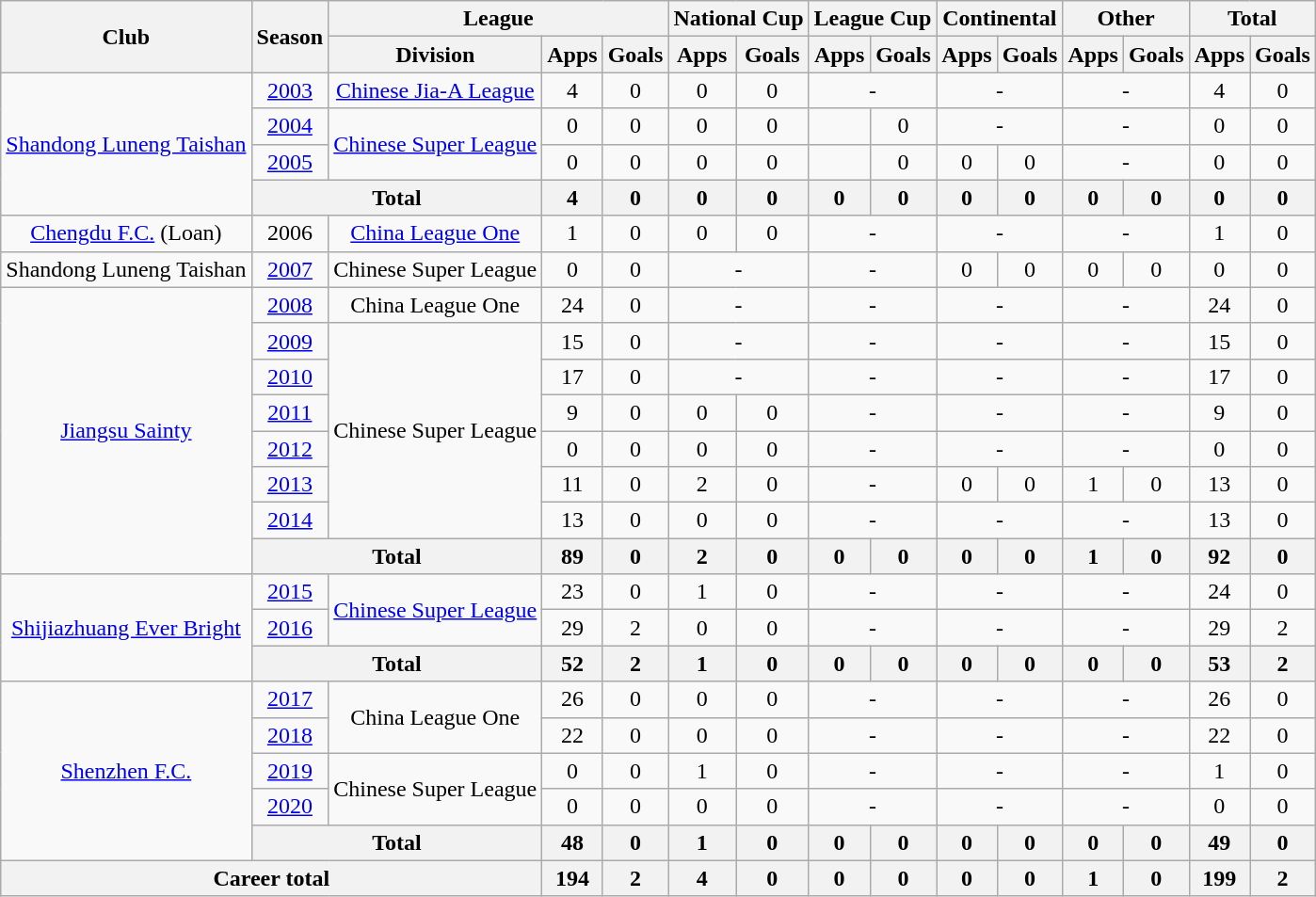<table class="wikitable" style="text-align: center">
<tr>
<th rowspan="2">Club</th>
<th rowspan="2">Season</th>
<th colspan="3">League</th>
<th colspan="2">National Cup</th>
<th colspan="2">League Cup</th>
<th colspan="2">Continental</th>
<th colspan="2">Other</th>
<th colspan="2">Total</th>
</tr>
<tr>
<th>Division</th>
<th>Apps</th>
<th>Goals</th>
<th>Apps</th>
<th>Goals</th>
<th>Apps</th>
<th>Goals</th>
<th>Apps</th>
<th>Goals</th>
<th>Apps</th>
<th>Goals</th>
<th>Apps</th>
<th>Goals</th>
</tr>
<tr>
<td rowspan=4><a href='#'>Shandong Luneng Taishan</a></td>
<td><a href='#'>2003</a></td>
<td><a href='#'>Chinese Jia-A League</a></td>
<td>4</td>
<td>0</td>
<td>0</td>
<td>0</td>
<td colspan="2">-</td>
<td colspan="2">-</td>
<td colspan="2">-</td>
<td>4</td>
<td>0</td>
</tr>
<tr>
<td><a href='#'>2004</a></td>
<td rowspan=2><a href='#'>Chinese Super League</a></td>
<td>0</td>
<td>0</td>
<td>0</td>
<td>0</td>
<td></td>
<td>0</td>
<td colspan="2">-</td>
<td colspan="2">-</td>
<td>0</td>
<td>0</td>
</tr>
<tr>
<td><a href='#'>2005</a></td>
<td>0</td>
<td>0</td>
<td>0</td>
<td>0</td>
<td></td>
<td>0</td>
<td>0</td>
<td>0</td>
<td colspan="2">-</td>
<td>0</td>
<td>0</td>
</tr>
<tr>
<th colspan=2>Total</th>
<th>4</th>
<th>0</th>
<th>0</th>
<th>0</th>
<th>0</th>
<th>0</th>
<th>0</th>
<th>0</th>
<th>0</th>
<th>0</th>
<th>0</th>
<th>0</th>
</tr>
<tr>
<td><a href='#'>Chengdu F.C.</a> (Loan)</td>
<td>2006</td>
<td><a href='#'>China League One</a></td>
<td>1</td>
<td>0</td>
<td>0</td>
<td>0</td>
<td colspan="2">-</td>
<td colspan="2">-</td>
<td colspan="2">-</td>
<td>1</td>
<td>0</td>
</tr>
<tr>
<td>Shandong Luneng Taishan</td>
<td><a href='#'>2007</a></td>
<td>Chinese Super League</td>
<td>0</td>
<td>0</td>
<td colspan="2">-</td>
<td colspan="2">-</td>
<td>0</td>
<td>0</td>
<td>0</td>
<td>0</td>
<td>0</td>
<td>0</td>
</tr>
<tr>
<td rowspan=8><a href='#'>Jiangsu Sainty</a></td>
<td><a href='#'>2008</a></td>
<td>China League One</td>
<td>24</td>
<td>0</td>
<td colspan="2">-</td>
<td colspan="2">-</td>
<td colspan="2">-</td>
<td colspan="2">-</td>
<td>24</td>
<td>0</td>
</tr>
<tr>
<td><a href='#'>2009</a></td>
<td rowspan=6>Chinese Super League</td>
<td>15</td>
<td>0</td>
<td colspan="2">-</td>
<td colspan="2">-</td>
<td colspan="2">-</td>
<td colspan="2">-</td>
<td>15</td>
<td>0</td>
</tr>
<tr>
<td><a href='#'>2010</a></td>
<td>17</td>
<td>0</td>
<td colspan="2">-</td>
<td colspan="2">-</td>
<td colspan="2">-</td>
<td colspan="2">-</td>
<td>17</td>
<td>0</td>
</tr>
<tr>
<td><a href='#'>2011</a></td>
<td>9</td>
<td>0</td>
<td>0</td>
<td>0</td>
<td colspan="2">-</td>
<td colspan="2">-</td>
<td colspan="2">-</td>
<td>9</td>
<td>0</td>
</tr>
<tr>
<td><a href='#'>2012</a></td>
<td>0</td>
<td>0</td>
<td>0</td>
<td>0</td>
<td colspan="2">-</td>
<td colspan="2">-</td>
<td colspan="2">-</td>
<td>0</td>
<td>0</td>
</tr>
<tr>
<td><a href='#'>2013</a></td>
<td>11</td>
<td>0</td>
<td>2</td>
<td>0</td>
<td colspan="2">-</td>
<td>0</td>
<td>0</td>
<td>1</td>
<td>0</td>
<td>13</td>
<td>0</td>
</tr>
<tr>
<td><a href='#'>2014</a></td>
<td>13</td>
<td>0</td>
<td>0</td>
<td>0</td>
<td colspan="2">-</td>
<td colspan="2">-</td>
<td colspan="2">-</td>
<td>13</td>
<td>0</td>
</tr>
<tr>
<th colspan=2>Total</th>
<th>89</th>
<th>0</th>
<th>2</th>
<th>0</th>
<th>0</th>
<th>0</th>
<th>0</th>
<th>0</th>
<th>1</th>
<th>0</th>
<th>92</th>
<th>0</th>
</tr>
<tr>
<td rowspan=3><a href='#'>Shijiazhuang Ever Bright</a></td>
<td><a href='#'>2015</a></td>
<td rowspan=2><a href='#'>Chinese Super League</a></td>
<td>23</td>
<td>0</td>
<td>1</td>
<td>0</td>
<td colspan="2">-</td>
<td colspan="2">-</td>
<td colspan="2">-</td>
<td>24</td>
<td>0</td>
</tr>
<tr>
<td><a href='#'>2016</a></td>
<td>29</td>
<td>2</td>
<td>0</td>
<td>0</td>
<td colspan="2">-</td>
<td colspan="2">-</td>
<td colspan="2">-</td>
<td>29</td>
<td>2</td>
</tr>
<tr>
<th colspan=2>Total</th>
<th>52</th>
<th>2</th>
<th>1</th>
<th>0</th>
<th>0</th>
<th>0</th>
<th>0</th>
<th>0</th>
<th>0</th>
<th>0</th>
<th>53</th>
<th>2</th>
</tr>
<tr>
<td rowspan=5><a href='#'>Shenzhen F.C.</a></td>
<td><a href='#'>2017</a></td>
<td rowspan=2>China League One</td>
<td>26</td>
<td>0</td>
<td>0</td>
<td>0</td>
<td colspan="2">-</td>
<td colspan="2">-</td>
<td colspan="2">-</td>
<td>26</td>
<td>0</td>
</tr>
<tr>
<td><a href='#'>2018</a></td>
<td>22</td>
<td>0</td>
<td>0</td>
<td>0</td>
<td colspan="2">-</td>
<td colspan="2">-</td>
<td colspan="2">-</td>
<td>22</td>
<td>0</td>
</tr>
<tr>
<td><a href='#'>2019</a></td>
<td rowspan=2>Chinese Super League</td>
<td>0</td>
<td>0</td>
<td>1</td>
<td>0</td>
<td colspan="2">-</td>
<td colspan="2">-</td>
<td colspan="2">-</td>
<td>1</td>
<td>0</td>
</tr>
<tr>
<td><a href='#'>2020</a></td>
<td>0</td>
<td>0</td>
<td>0</td>
<td>0</td>
<td colspan="2">-</td>
<td colspan="2">-</td>
<td colspan="2">-</td>
<td>0</td>
<td>0</td>
</tr>
<tr>
<th colspan=2>Total</th>
<th>48</th>
<th>0</th>
<th>1</th>
<th>0</th>
<th>0</th>
<th>0</th>
<th>0</th>
<th>0</th>
<th>0</th>
<th>0</th>
<th>49</th>
<th>0</th>
</tr>
<tr>
<th colspan=3>Career total</th>
<th>194</th>
<th>2</th>
<th>4</th>
<th>0</th>
<th>0</th>
<th>0</th>
<th>0</th>
<th>0</th>
<th>1</th>
<th>0</th>
<th>199</th>
<th>2</th>
</tr>
</table>
